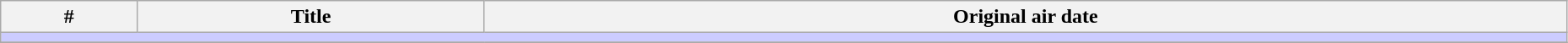<table class="wikitable" width="98%">
<tr>
<th>#</th>
<th>Title</th>
<th>Original air date</th>
</tr>
<tr>
<td colspan="150" bgcolor="#CCF"></td>
</tr>
<tr>
</tr>
</table>
